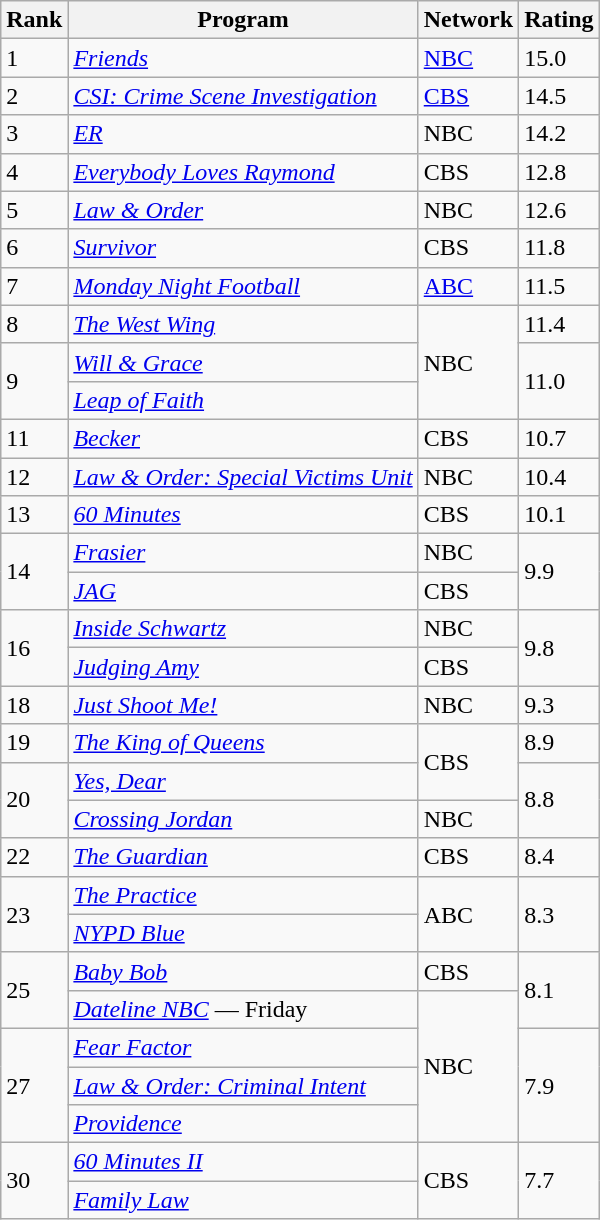<table class="wikitable">
<tr>
<th>Rank</th>
<th>Program</th>
<th>Network</th>
<th>Rating</th>
</tr>
<tr>
<td>1</td>
<td><em><a href='#'>Friends</a></em></td>
<td><a href='#'>NBC</a></td>
<td>15.0</td>
</tr>
<tr>
<td>2</td>
<td><em><a href='#'>CSI: Crime Scene Investigation</a></em></td>
<td><a href='#'>CBS</a></td>
<td>14.5</td>
</tr>
<tr>
<td>3</td>
<td><em><a href='#'>ER</a></em></td>
<td>NBC</td>
<td>14.2</td>
</tr>
<tr>
<td>4</td>
<td><em><a href='#'>Everybody Loves Raymond</a></em></td>
<td>CBS</td>
<td>12.8</td>
</tr>
<tr>
<td>5</td>
<td><em><a href='#'>Law & Order</a></em></td>
<td>NBC</td>
<td>12.6</td>
</tr>
<tr>
<td>6</td>
<td><em><a href='#'>Survivor</a></em></td>
<td>CBS</td>
<td>11.8</td>
</tr>
<tr>
<td>7</td>
<td><em><a href='#'>Monday Night Football</a></em></td>
<td><a href='#'>ABC</a></td>
<td>11.5</td>
</tr>
<tr>
<td>8</td>
<td><em><a href='#'>The West Wing</a></em></td>
<td rowspan="3">NBC</td>
<td>11.4</td>
</tr>
<tr>
<td rowspan="2">9</td>
<td><em><a href='#'>Will & Grace</a></em></td>
<td rowspan="2">11.0</td>
</tr>
<tr>
<td><em><a href='#'>Leap of Faith</a></em></td>
</tr>
<tr>
<td>11</td>
<td><em><a href='#'>Becker</a></em></td>
<td>CBS</td>
<td>10.7</td>
</tr>
<tr>
<td>12</td>
<td><em><a href='#'>Law & Order: Special Victims Unit</a></em></td>
<td>NBC</td>
<td>10.4</td>
</tr>
<tr>
<td>13</td>
<td><em><a href='#'>60 Minutes</a></em></td>
<td>CBS</td>
<td>10.1</td>
</tr>
<tr>
<td rowspan="2">14</td>
<td><em><a href='#'>Frasier</a></em></td>
<td>NBC</td>
<td rowspan="2">9.9</td>
</tr>
<tr>
<td><em><a href='#'>JAG</a></em></td>
<td>CBS</td>
</tr>
<tr>
<td rowspan="2">16</td>
<td><em><a href='#'>Inside Schwartz</a></em></td>
<td>NBC</td>
<td rowspan="2">9.8</td>
</tr>
<tr>
<td><em><a href='#'>Judging Amy</a></em></td>
<td>CBS</td>
</tr>
<tr>
<td>18</td>
<td><em><a href='#'>Just Shoot Me!</a></em></td>
<td>NBC</td>
<td>9.3</td>
</tr>
<tr>
<td>19</td>
<td><em><a href='#'>The King of Queens</a></em></td>
<td rowspan="2">CBS</td>
<td>8.9</td>
</tr>
<tr>
<td rowspan="2">20</td>
<td><em><a href='#'>Yes, Dear</a></em></td>
<td rowspan="2">8.8</td>
</tr>
<tr>
<td><em><a href='#'>Crossing Jordan</a></em></td>
<td>NBC</td>
</tr>
<tr>
<td>22</td>
<td><em><a href='#'>The Guardian</a></em></td>
<td>CBS</td>
<td>8.4</td>
</tr>
<tr>
<td rowspan="2">23</td>
<td><em><a href='#'>The Practice</a></em></td>
<td rowspan="2">ABC</td>
<td rowspan="2">8.3</td>
</tr>
<tr>
<td><em><a href='#'>NYPD Blue</a></em></td>
</tr>
<tr>
<td rowspan="2">25</td>
<td><em><a href='#'>Baby Bob</a></em></td>
<td>CBS</td>
<td rowspan="2">8.1</td>
</tr>
<tr>
<td><em><a href='#'>Dateline NBC</a></em> — Friday</td>
<td rowspan="4">NBC</td>
</tr>
<tr>
<td rowspan="3">27</td>
<td><em><a href='#'>Fear Factor</a></em></td>
<td rowspan="3">7.9</td>
</tr>
<tr>
<td><em><a href='#'>Law & Order: Criminal Intent</a></em></td>
</tr>
<tr>
<td><em><a href='#'>Providence</a></em></td>
</tr>
<tr>
<td rowspan="2">30</td>
<td><em><a href='#'>60 Minutes II</a></em></td>
<td rowspan="2">CBS</td>
<td rowspan="2">7.7</td>
</tr>
<tr>
<td><em><a href='#'>Family Law</a></em></td>
</tr>
</table>
